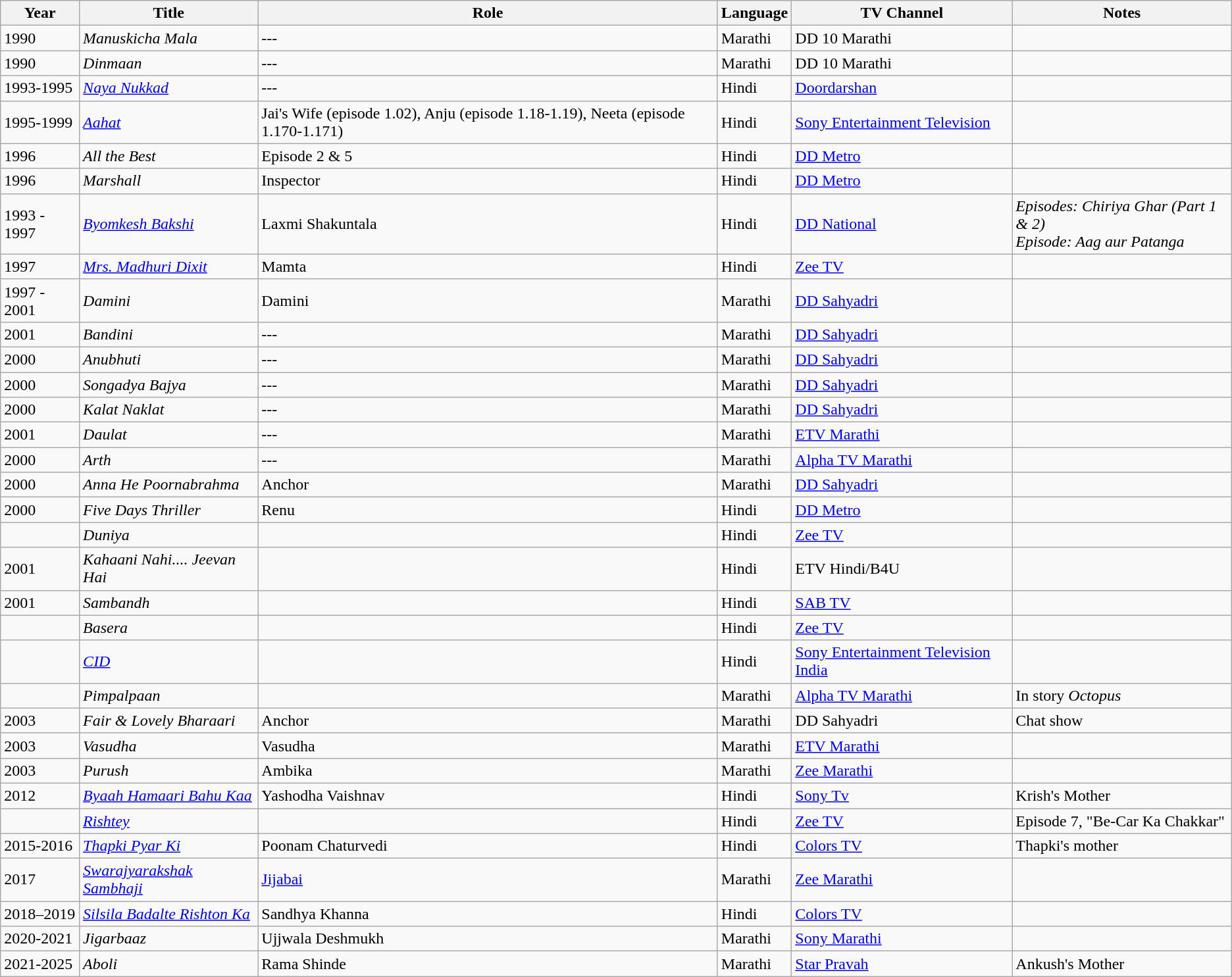<table class="wikitable sortable">
<tr>
<th>Year</th>
<th>Title</th>
<th>Role</th>
<th>Language</th>
<th>TV Channel</th>
<th>Notes</th>
</tr>
<tr>
<td>1990</td>
<td><em>Manuskicha Mala</em></td>
<td>---</td>
<td>Marathi</td>
<td>DD 10 Marathi</td>
<td></td>
</tr>
<tr>
<td>1990</td>
<td><em>Dinmaan</em></td>
<td>---</td>
<td>Marathi</td>
<td>DD 10 Marathi</td>
<td></td>
</tr>
<tr>
<td>1993-1995</td>
<td><em><a href='#'>Naya Nukkad</a></em></td>
<td>---</td>
<td>Hindi</td>
<td><a href='#'>Doordarshan</a></td>
<td></td>
</tr>
<tr>
<td>1995-1999</td>
<td><em><a href='#'>Aahat</a></em></td>
<td>Jai's Wife (episode 1.02), Anju (episode 1.18-1.19), Neeta (episode 1.170-1.171)</td>
<td>Hindi</td>
<td><a href='#'>Sony Entertainment Television</a></td>
<td></td>
</tr>
<tr>
<td>1996</td>
<td><em>All the Best </em></td>
<td>Episode 2 & 5</td>
<td>Hindi</td>
<td><a href='#'>DD Metro</a></td>
<td></td>
</tr>
<tr>
<td>1996</td>
<td><em>Marshall </em></td>
<td>Inspector</td>
<td>Hindi</td>
<td><a href='#'>DD Metro</a></td>
<td></td>
</tr>
<tr>
<td>1993 - 1997</td>
<td><em><a href='#'>Byomkesh Bakshi</a></em></td>
<td>Laxmi Shakuntala</td>
<td>Hindi</td>
<td><a href='#'>DD National</a></td>
<td><em>Episodes: Chiriya Ghar (Part 1 & 2)</em> <br> <em>Episode: Aag aur Patanga</em></td>
</tr>
<tr>
<td>1997</td>
<td><em><a href='#'>Mrs. Madhuri Dixit</a></em></td>
<td>Mamta</td>
<td>Hindi</td>
<td><a href='#'>Zee TV</a></td>
<td></td>
</tr>
<tr>
<td>1997 - 2001</td>
<td><em>Damini</em></td>
<td>Damini</td>
<td>Marathi</td>
<td><a href='#'>DD Sahyadri</a></td>
<td></td>
</tr>
<tr>
<td>2001</td>
<td><em>Bandini</em></td>
<td>---</td>
<td>Marathi</td>
<td><a href='#'>DD Sahyadri</a></td>
<td></td>
</tr>
<tr>
<td>2000</td>
<td><em>Anubhuti</em></td>
<td>---</td>
<td>Marathi</td>
<td><a href='#'>DD Sahyadri</a></td>
<td></td>
</tr>
<tr>
<td>2000</td>
<td><em>Songadya Bajya</em></td>
<td>---</td>
<td>Marathi</td>
<td><a href='#'>DD Sahyadri</a></td>
<td></td>
</tr>
<tr>
<td>2000</td>
<td><em>Kalat Naklat</em></td>
<td>---</td>
<td>Marathi</td>
<td><a href='#'>DD Sahyadri</a></td>
<td></td>
</tr>
<tr>
<td>2001</td>
<td><em>Daulat</em></td>
<td>---</td>
<td>Marathi</td>
<td><a href='#'>ETV Marathi</a></td>
<td></td>
</tr>
<tr>
<td>2000</td>
<td><em>Arth</em></td>
<td>---</td>
<td>Marathi</td>
<td><a href='#'>Alpha TV Marathi</a></td>
<td></td>
</tr>
<tr>
<td>2000</td>
<td><em>Anna He Poornabrahma</em></td>
<td>Anchor</td>
<td>Marathi</td>
<td><a href='#'>DD Sahyadri</a></td>
<td></td>
</tr>
<tr>
<td>2000</td>
<td><em>Five Days Thriller</em></td>
<td>Renu</td>
<td>Hindi</td>
<td><a href='#'>DD Metro</a></td>
<td></td>
</tr>
<tr>
<td></td>
<td><em>Duniya</em></td>
<td></td>
<td>Hindi</td>
<td><a href='#'>Zee TV</a></td>
<td></td>
</tr>
<tr>
<td>2001</td>
<td><em>Kahaani Nahi.... Jeevan Hai</em></td>
<td></td>
<td>Hindi</td>
<td>ETV Hindi/B4U</td>
<td></td>
</tr>
<tr>
<td>2001</td>
<td><em>Sambandh</em></td>
<td></td>
<td>Hindi</td>
<td><a href='#'>SAB TV</a></td>
<td></td>
</tr>
<tr>
<td></td>
<td><em>Basera</em></td>
<td></td>
<td>Hindi</td>
<td><a href='#'>Zee TV</a></td>
<td></td>
</tr>
<tr>
<td></td>
<td><em><a href='#'>CID</a></em></td>
<td></td>
<td>Hindi</td>
<td><a href='#'>Sony Entertainment Television India</a></td>
<td></td>
</tr>
<tr>
<td></td>
<td><em>Pimpalpaan</em></td>
<td></td>
<td>Marathi</td>
<td><a href='#'>Alpha TV Marathi</a></td>
<td>In story <em>Octopus</em></td>
</tr>
<tr>
<td>2003</td>
<td><em>Fair & Lovely Bharaari</em></td>
<td>Anchor</td>
<td>Marathi</td>
<td>DD Sahyadri</td>
<td>Chat show</td>
</tr>
<tr>
<td>2003</td>
<td><em>Vasudha</em></td>
<td>Vasudha</td>
<td>Marathi</td>
<td><a href='#'>ETV Marathi</a></td>
<td></td>
</tr>
<tr>
<td>2003</td>
<td><em>Purush</em></td>
<td>Ambika</td>
<td>Marathi</td>
<td><a href='#'>Zee Marathi</a></td>
<td></td>
</tr>
<tr>
<td>2012</td>
<td><em><a href='#'>Byaah Hamaari Bahu Kaa</a></em></td>
<td>Yashodha Vaishnav</td>
<td>Hindi</td>
<td><a href='#'>Sony Tv</a></td>
<td>Krish's Mother</td>
</tr>
<tr>
<td></td>
<td><em><a href='#'>Rishtey</a></em></td>
<td></td>
<td>Hindi</td>
<td><a href='#'>Zee TV</a></td>
<td>Episode 7, "Be-Car Ka Chakkar"</td>
</tr>
<tr>
<td>2015-2016</td>
<td><em><a href='#'>Thapki Pyar Ki</a></em></td>
<td>Poonam Chaturvedi</td>
<td>Hindi</td>
<td><a href='#'>Colors TV</a></td>
<td>Thapki's mother</td>
</tr>
<tr>
<td>2017</td>
<td><em><a href='#'>Swarajyarakshak Sambhaji</a></em></td>
<td><a href='#'>Jijabai</a></td>
<td>Marathi</td>
<td><a href='#'>Zee Marathi</a></td>
<td></td>
</tr>
<tr>
<td>2018–2019</td>
<td><em><a href='#'>Silsila Badalte Rishton Ka</a></em></td>
<td>Sandhya Khanna</td>
<td>Hindi</td>
<td><a href='#'>Colors TV</a></td>
<td></td>
</tr>
<tr>
<td>2020-2021</td>
<td><em>Jigarbaaz</em></td>
<td>Ujjwala Deshmukh</td>
<td>Marathi</td>
<td><a href='#'>Sony Marathi</a></td>
<td></td>
</tr>
<tr>
<td>2021-2025</td>
<td><em>Aboli</em></td>
<td>Rama Shinde</td>
<td>Marathi</td>
<td><a href='#'>Star Pravah</a></td>
<td>Ankush's Mother</td>
</tr>
</table>
